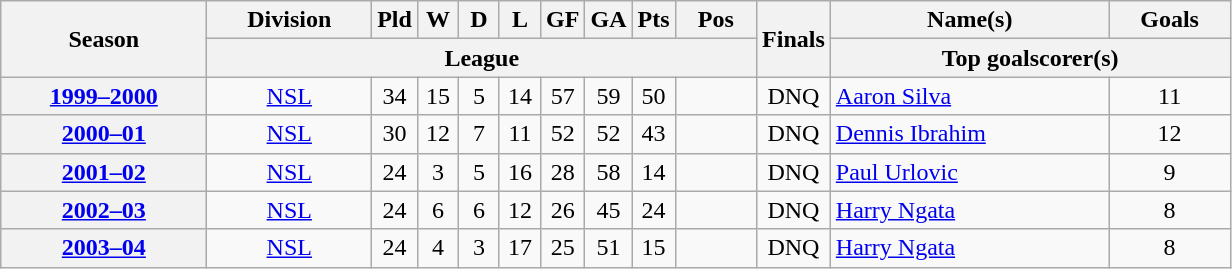<table class="wikitable sortable" style="text-align: center">
<tr>
<th rowspan="2" scope="col">Season</th>
<th scope="col">Division</th>
<th width="20" scope="col">Pld</th>
<th width="20" scope="col">W</th>
<th width="20" scope="col">D</th>
<th width="20" scope="col">L</th>
<th width="20" scope="col">GF</th>
<th width="20" scope="col">GA</th>
<th width="20" scope="col">Pts</th>
<th scope="col">Pos</th>
<th rowspan="2" width="6%" scope="col" class="unsortable">Finals</th>
<th scope="col">Name(s)</th>
<th scope="col">Goals</th>
</tr>
<tr class="unsortable">
<th colspan="9" scope="col">League</th>
<th colspan="2" scope="col">Top goalscorer(s)</th>
</tr>
<tr>
<th><a href='#'>1999–2000</a></th>
<td><a href='#'>NSL</a></td>
<td>34</td>
<td>15</td>
<td>5</td>
<td>14</td>
<td>57</td>
<td>59</td>
<td>50</td>
<td></td>
<td>DNQ</td>
<td align=left><a href='#'>Aaron Silva</a></td>
<td>11</td>
</tr>
<tr>
<th><a href='#'>2000–01</a></th>
<td><a href='#'>NSL</a></td>
<td>30</td>
<td>12</td>
<td>7</td>
<td>11</td>
<td>52</td>
<td>52</td>
<td>43</td>
<td></td>
<td>DNQ</td>
<td align=left><a href='#'>Dennis Ibrahim</a></td>
<td>12</td>
</tr>
<tr>
<th><a href='#'>2001–02</a></th>
<td><a href='#'>NSL</a></td>
<td>24</td>
<td>3</td>
<td>5</td>
<td>16</td>
<td>28</td>
<td>58</td>
<td>14</td>
<td></td>
<td>DNQ</td>
<td align=left><a href='#'>Paul Urlovic</a></td>
<td>9</td>
</tr>
<tr>
<th><a href='#'>2002–03</a></th>
<td><a href='#'>NSL</a></td>
<td>24</td>
<td>6</td>
<td>6</td>
<td>12</td>
<td>26</td>
<td>45</td>
<td>24</td>
<td></td>
<td>DNQ</td>
<td align=left><a href='#'>Harry Ngata</a></td>
<td>8</td>
</tr>
<tr>
<th><a href='#'>2003–04</a></th>
<td><a href='#'>NSL</a></td>
<td>24</td>
<td>4</td>
<td>3</td>
<td>17</td>
<td>25</td>
<td>51</td>
<td>15</td>
<td></td>
<td>DNQ</td>
<td align=left><a href='#'>Harry Ngata</a></td>
<td>8</td>
</tr>
</table>
